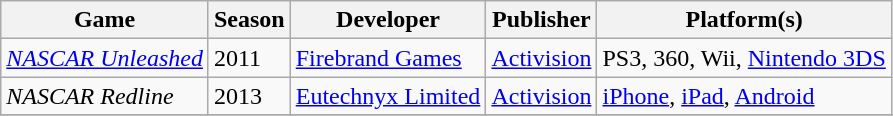<table class="wikitable">
<tr>
<th>Game</th>
<th>Season</th>
<th>Developer</th>
<th>Publisher</th>
<th>Platform(s)</th>
</tr>
<tr>
<td><em><a href='#'>NASCAR Unleashed</a></em></td>
<td>2011</td>
<td><a href='#'>Firebrand Games</a></td>
<td><a href='#'>Activision</a></td>
<td>PS3, 360, Wii, <a href='#'>Nintendo 3DS</a></td>
</tr>
<tr>
<td><em>NASCAR Redline</em></td>
<td>2013</td>
<td><a href='#'>Eutechnyx Limited</a></td>
<td><a href='#'>Activision</a></td>
<td><a href='#'>iPhone</a>, <a href='#'>iPad</a>, <a href='#'>Android</a></td>
</tr>
<tr>
</tr>
</table>
